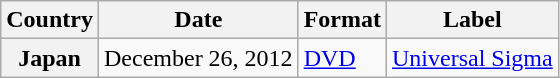<table class="wikitable plainrowheaders">
<tr>
<th scope="col">Country</th>
<th>Date</th>
<th>Format</th>
<th>Label</th>
</tr>
<tr>
<th scope="row">Japan</th>
<td>December 26, 2012</td>
<td><a href='#'>DVD</a></td>
<td><a href='#'>Universal Sigma</a></td>
</tr>
</table>
